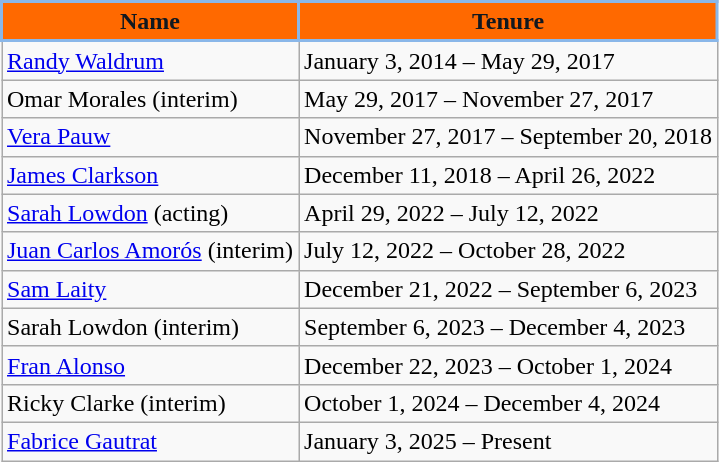<table class="wikitable sortable">
<tr>
<th style="background:#FF6900; color:#101820; border:2px solid #8AB7E9;" scope="col">Name</th>
<th style="background:#FF6900; color:#101820; border:2px solid #8AB7E9;" scope="col">Tenure</th>
</tr>
<tr>
<td><a href='#'>Randy Waldrum</a></td>
<td>January 3, 2014 – May 29, 2017</td>
</tr>
<tr>
<td>Omar Morales (interim)</td>
<td>May 29, 2017 – November 27, 2017</td>
</tr>
<tr>
<td><a href='#'>Vera Pauw</a></td>
<td>November 27, 2017 – September 20, 2018</td>
</tr>
<tr>
<td><a href='#'>James Clarkson</a></td>
<td>December 11, 2018 – April 26, 2022</td>
</tr>
<tr>
<td><a href='#'>Sarah Lowdon</a> (acting)</td>
<td>April 29, 2022 – July 12, 2022</td>
</tr>
<tr>
<td><a href='#'>Juan Carlos Amorós</a> (interim)</td>
<td>July 12, 2022 – October 28, 2022</td>
</tr>
<tr>
<td><a href='#'>Sam Laity</a></td>
<td>December 21, 2022 – September 6, 2023</td>
</tr>
<tr>
<td>Sarah Lowdon (interim)</td>
<td>September 6, 2023 – December 4, 2023</td>
</tr>
<tr>
<td><a href='#'>Fran Alonso</a></td>
<td>December 22, 2023 – October 1, 2024</td>
</tr>
<tr>
<td>Ricky Clarke (interim)</td>
<td>October 1, 2024 – December 4, 2024 </td>
</tr>
<tr>
<td><a href='#'>Fabrice Gautrat</a></td>
<td>January 3, 2025 – Present</td>
</tr>
</table>
